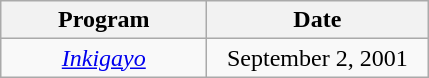<table class="wikitable" style="text-align:center;">
<tr>
<th style="width:130px;">Program</th>
<th style="width:140px;">Date</th>
</tr>
<tr>
<td><em><a href='#'>Inkigayo</a></em></td>
<td align="center">September 2, 2001</td>
</tr>
</table>
